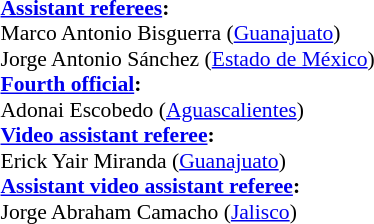<table width=100% style="font-size:90%">
<tr>
<td><br><strong><a href='#'>Assistant referees</a>:</strong>
<br>Marco Antonio Bisguerra (<a href='#'>Guanajuato</a>)
<br>Jorge Antonio Sánchez (<a href='#'>Estado de México</a>)
<br><strong><a href='#'>Fourth official</a>:</strong>
<br>Adonai Escobedo (<a href='#'>Aguascalientes</a>)
<br><strong><a href='#'>Video assistant referee</a>:</strong>
<br>Erick Yair Miranda (<a href='#'>Guanajuato</a>)
<br><strong><a href='#'>Assistant video assistant referee</a>:</strong>
<br>Jorge Abraham Camacho (<a href='#'>Jalisco</a>)</td>
</tr>
</table>
